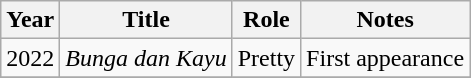<table class="wikitable">
<tr>
<th>Year</th>
<th>Title</th>
<th>Role</th>
<th>Notes</th>
</tr>
<tr>
<td>2022</td>
<td><em>Bunga dan Kayu</em></td>
<td>Pretty</td>
<td>First appearance</td>
</tr>
<tr>
</tr>
</table>
